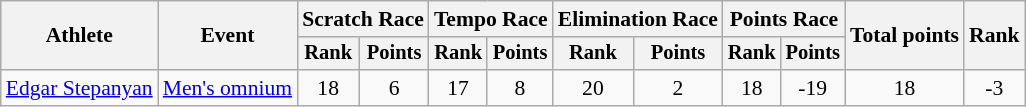<table class="wikitable" style="font-size:90%">
<tr>
<th rowspan="2">Athlete</th>
<th rowspan="2">Event</th>
<th colspan=2>Scratch Race</th>
<th colspan=2>Tempo Race</th>
<th colspan=2>Elimination Race</th>
<th colspan=2>Points Race</th>
<th rowspan=2>Total points</th>
<th rowspan=2>Rank</th>
</tr>
<tr style="font-size:95%">
<th>Rank</th>
<th>Points</th>
<th>Rank</th>
<th>Points</th>
<th>Rank</th>
<th>Points</th>
<th>Rank</th>
<th>Points</th>
</tr>
<tr align=center>
<td align=left><a href='#'>Edgar Stepanyan</a></td>
<td align=left><a href='#'>Men's omnium</a></td>
<td>18</td>
<td>6</td>
<td>17</td>
<td>8</td>
<td>20</td>
<td>2</td>
<td>18</td>
<td>-19</td>
<td>18</td>
<td>-3</td>
</tr>
</table>
